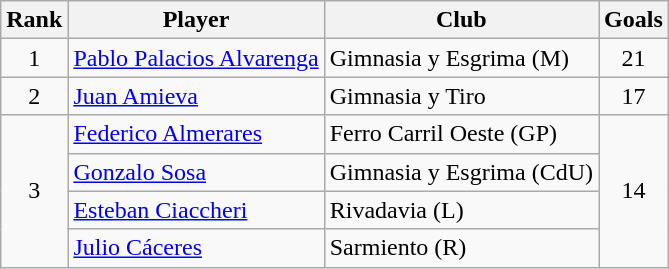<table class="wikitable" style="text-align:center">
<tr>
<th>Rank</th>
<th>Player</th>
<th>Club</th>
<th>Goals</th>
</tr>
<tr>
<td>1</td>
<td align="left"> <a href='#'>Pablo Palacios Alvarenga</a></td>
<td align="left">Gimnasia y Esgrima (M)</td>
<td>21</td>
</tr>
<tr>
<td>2</td>
<td align="left"> <a href='#'>Juan Amieva</a></td>
<td align="left">Gimnasia y Tiro</td>
<td>17</td>
</tr>
<tr>
<td rowspan=4>3</td>
<td align="left"> <a href='#'>Federico Almerares</a></td>
<td align="left">Ferro Carril Oeste (GP)</td>
<td rowspan=4>14</td>
</tr>
<tr>
<td align="left"> <a href='#'>Gonzalo Sosa</a></td>
<td align="left">Gimnasia y Esgrima (CdU)</td>
</tr>
<tr>
<td align="left"> <a href='#'>Esteban Ciaccheri</a></td>
<td align="left">Rivadavia (L)</td>
</tr>
<tr>
<td align="left"> <a href='#'>Julio Cáceres</a></td>
<td align="left">Sarmiento (R)</td>
</tr>
</table>
